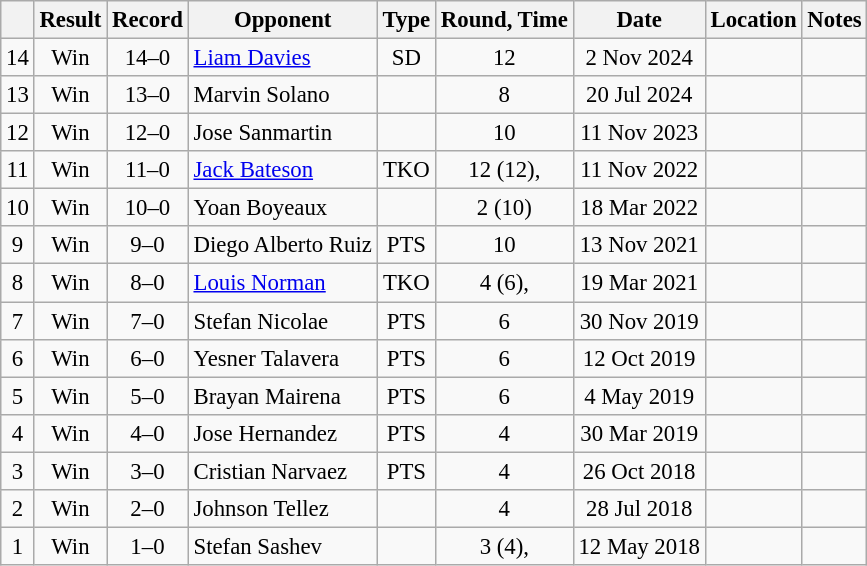<table class="wikitable" style="text-align:center; font-size:95%">
<tr>
<th></th>
<th>Result</th>
<th>Record</th>
<th>Opponent</th>
<th>Type</th>
<th>Round, Time</th>
<th>Date</th>
<th>Location</th>
<th>Notes</th>
</tr>
<tr>
<td>14</td>
<td>Win</td>
<td>14–0</td>
<td align=left><a href='#'>Liam Davies</a></td>
<td>SD</td>
<td>12</td>
<td>2 Nov 2024</td>
<td align=left></td>
<td align=left></td>
</tr>
<tr>
<td>13</td>
<td>Win</td>
<td>13–0</td>
<td align=left>Marvin Solano</td>
<td></td>
<td>8</td>
<td>20 Jul 2024</td>
<td align=left></td>
<td align=left></td>
</tr>
<tr>
<td>12</td>
<td>Win</td>
<td>12–0</td>
<td align=left>Jose Sanmartin</td>
<td></td>
<td>10</td>
<td>11 Nov 2023</td>
<td align=left></td>
<td align=left></td>
</tr>
<tr>
<td>11</td>
<td>Win</td>
<td>11–0</td>
<td align=left><a href='#'>Jack Bateson</a></td>
<td>TKO</td>
<td>12 (12), </td>
<td>11 Nov 2022</td>
<td align=left></td>
<td align=left></td>
</tr>
<tr>
<td>10</td>
<td>Win</td>
<td>10–0</td>
<td align=left>Yoan Boyeaux</td>
<td></td>
<td>2 (10)</td>
<td>18 Mar 2022</td>
<td align=left></td>
<td></td>
</tr>
<tr>
<td>9</td>
<td>Win</td>
<td>9–0</td>
<td align=left>Diego Alberto Ruiz</td>
<td>PTS</td>
<td>10</td>
<td>13 Nov 2021</td>
<td align=left></td>
<td></td>
</tr>
<tr>
<td>8</td>
<td>Win</td>
<td>8–0</td>
<td align=left><a href='#'>Louis Norman</a></td>
<td>TKO</td>
<td>4 (6), </td>
<td>19 Mar 2021</td>
<td align=left></td>
<td></td>
</tr>
<tr>
<td>7</td>
<td>Win</td>
<td>7–0</td>
<td align=left>Stefan Nicolae</td>
<td>PTS</td>
<td>6</td>
<td>30 Nov 2019</td>
<td align=left></td>
<td></td>
</tr>
<tr>
<td>6</td>
<td>Win</td>
<td>6–0</td>
<td align=left>Yesner Talavera</td>
<td>PTS</td>
<td>6</td>
<td>12 Oct 2019</td>
<td align=left></td>
<td></td>
</tr>
<tr>
<td>5</td>
<td>Win</td>
<td>5–0</td>
<td align=left>Brayan Mairena</td>
<td>PTS</td>
<td>6</td>
<td>4 May 2019</td>
<td align=left></td>
<td></td>
</tr>
<tr>
<td>4</td>
<td>Win</td>
<td>4–0</td>
<td align=left>Jose Hernandez</td>
<td>PTS</td>
<td>4</td>
<td>30 Mar 2019</td>
<td align=left></td>
<td></td>
</tr>
<tr>
<td>3</td>
<td>Win</td>
<td>3–0</td>
<td align=left>Cristian Narvaez</td>
<td>PTS</td>
<td>4</td>
<td>26 Oct 2018</td>
<td align=left></td>
<td></td>
</tr>
<tr>
<td>2</td>
<td>Win</td>
<td>2–0</td>
<td align=left>Johnson Tellez</td>
<td></td>
<td>4</td>
<td>28 Jul 2018</td>
<td align=left></td>
<td></td>
</tr>
<tr>
<td>1</td>
<td>Win</td>
<td>1–0</td>
<td align=left>Stefan Sashev</td>
<td></td>
<td>3 (4), </td>
<td>12 May 2018</td>
<td align=left></td>
<td></td>
</tr>
</table>
